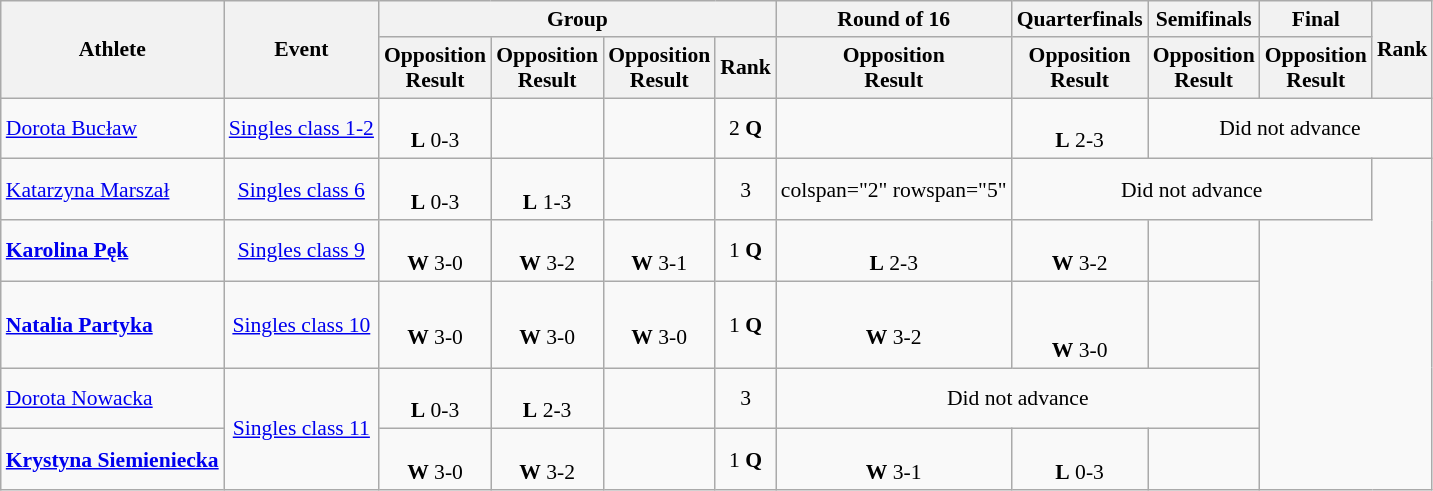<table class="wikitable" style="font-size:90%">
<tr>
<th rowspan="2">Athlete</th>
<th rowspan="2">Event</th>
<th colspan="4">Group</th>
<th>Round of 16</th>
<th>Quarterfinals</th>
<th>Semifinals</th>
<th>Final</th>
<th rowspan="2">Rank</th>
</tr>
<tr>
<th>Opposition<br>Result</th>
<th>Opposition<br>Result</th>
<th>Opposition<br>Result</th>
<th>Rank</th>
<th>Opposition<br>Result</th>
<th>Opposition<br>Result</th>
<th>Opposition<br>Result</th>
<th>Opposition<br>Result</th>
</tr>
<tr>
<td><a href='#'>Dorota Bucław</a></td>
<td align=center><a href='#'>Singles class 1-2</a></td>
<td align=center><br><strong>L</strong> 0-3</td>
<td></td>
<td></td>
<td align=center>2 <strong>Q</strong></td>
<td></td>
<td align=center><br><strong>L</strong> 2-3</td>
<td align=center colspan="3">Did not advance</td>
</tr>
<tr>
<td><a href='#'>Katarzyna Marszał</a></td>
<td align=center><a href='#'>Singles class 6</a></td>
<td align=center><br><strong>L</strong> 0-3</td>
<td align=center><br><strong>L</strong> 1-3</td>
<td></td>
<td align=center>3</td>
<td>colspan="2" rowspan="5" </td>
<td align=center colspan="3">Did not advance</td>
</tr>
<tr>
<td><strong><a href='#'>Karolina Pęk</a></strong></td>
<td align=center><a href='#'>Singles class 9</a></td>
<td align=center><br><strong>W</strong> 3-0</td>
<td align=center><br><strong>W</strong> 3-2</td>
<td align=center><br><strong>W</strong> 3-1</td>
<td align=center>1 <strong>Q</strong></td>
<td align=center><br><strong>L</strong> 2-3</td>
<td align=center><br><strong>W</strong> 3-2</td>
<td align=center></td>
</tr>
<tr>
<td><strong><a href='#'>Natalia Partyka</a></strong></td>
<td align=center><a href='#'>Singles class 10</a></td>
<td align=center><br><strong>W</strong> 3-0</td>
<td align=center><br><strong>W</strong> 3-0</td>
<td align=center><br><strong>W</strong> 3-0</td>
<td align=center>1 <strong>Q</strong></td>
<td align=center><br><strong>W</strong> 3-2</td>
<td align=center><br><br><strong>W</strong> 3-0</td>
<td align=center></td>
</tr>
<tr>
<td><a href='#'>Dorota Nowacka</a></td>
<td align=center rowspan="2"><a href='#'>Singles class 11</a></td>
<td align=center><br><strong>L</strong> 0-3</td>
<td align=center><br><strong>L</strong> 2-3</td>
<td></td>
<td align=center>3</td>
<td align=center colspan="3">Did not advance</td>
</tr>
<tr>
<td><strong><a href='#'>Krystyna Siemieniecka</a></strong></td>
<td align=center><br><strong>W</strong> 3-0</td>
<td align=center><br><strong>W</strong> 3-2</td>
<td></td>
<td align=center>1 <strong>Q</strong></td>
<td align=center><br><strong>W</strong> 3-1</td>
<td align=center><br><strong>L</strong> 0-3</td>
<td align=center></td>
</tr>
</table>
